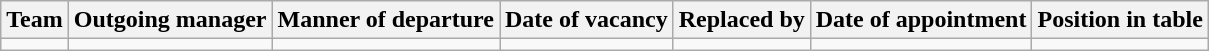<table class="wikitable">
<tr>
<th>Team</th>
<th>Outgoing manager</th>
<th>Manner of departure</th>
<th>Date of vacancy</th>
<th>Replaced by</th>
<th>Date of appointment</th>
<th>Position in table</th>
</tr>
<tr>
<td></td>
<td></td>
<td></td>
<td></td>
<td></td>
<td></td>
<td></td>
</tr>
</table>
